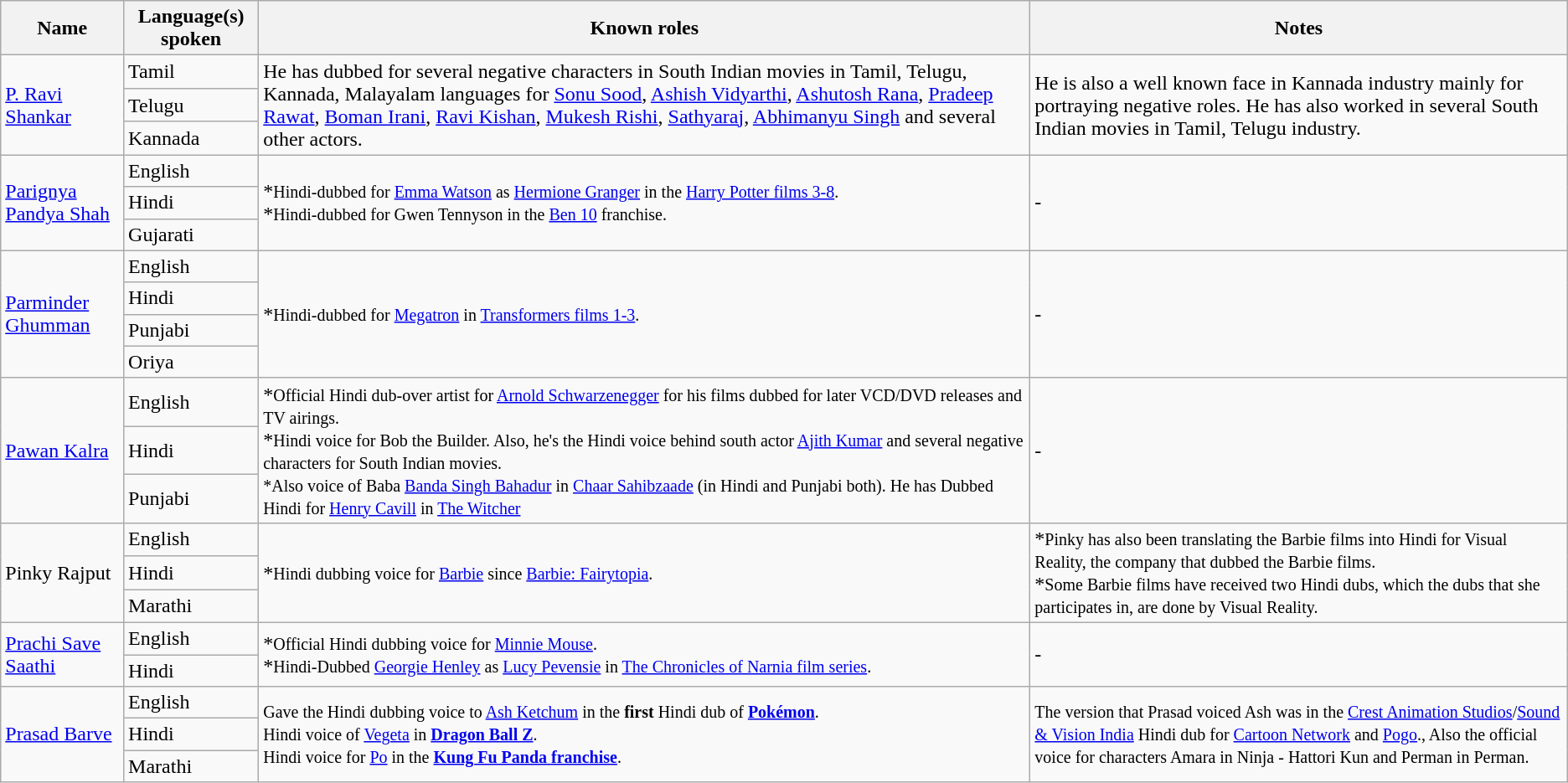<table class="wikitable sortable">
<tr>
<th>Name</th>
<th>Language(s) spoken</th>
<th>Known roles</th>
<th>Notes</th>
</tr>
<tr>
<td rowspan="3"><a href='#'>P. Ravi Shankar</a></td>
<td>Tamil</td>
<td rowspan="3">He has dubbed for several negative characters in South Indian movies in Tamil, Telugu, Kannada, Malayalam languages for <a href='#'>Sonu Sood</a>, <a href='#'>Ashish Vidyarthi</a>, <a href='#'>Ashutosh Rana</a>, <a href='#'>Pradeep Rawat</a>, <a href='#'>Boman Irani</a>, <a href='#'>Ravi Kishan</a>, <a href='#'>Mukesh Rishi</a>, <a href='#'>Sathyaraj</a>, <a href='#'>Abhimanyu Singh</a> and several other actors.</td>
<td rowspan="3">He is also a well known face in Kannada industry mainly for portraying negative roles. He has also worked in several South Indian movies in Tamil, Telugu industry.</td>
</tr>
<tr>
<td>Telugu</td>
</tr>
<tr>
<td>Kannada</td>
</tr>
<tr>
<td rowspan="3"><a href='#'>Parignya Pandya Shah</a></td>
<td>English</td>
<td rowspan="3">*<small>Hindi-dubbed for <a href='#'>Emma Watson</a> as <a href='#'>Hermione Granger</a> in the <a href='#'>Harry Potter films 3-8</a>.</small> <br> *<small>Hindi-dubbed for Gwen Tennyson in the <a href='#'>Ben 10</a> franchise.</small></td>
<td rowspan="3">-</td>
</tr>
<tr>
<td>Hindi</td>
</tr>
<tr>
<td>Gujarati</td>
</tr>
<tr>
<td rowspan="4"><a href='#'>Parminder Ghumman</a></td>
<td>English</td>
<td rowspan="4">*<small>Hindi-dubbed for <a href='#'>Megatron</a> in <a href='#'>Transformers films 1-3</a>.</small></td>
<td rowspan="4">-</td>
</tr>
<tr>
<td>Hindi</td>
</tr>
<tr>
<td>Punjabi</td>
</tr>
<tr>
<td>Oriya</td>
</tr>
<tr>
<td rowspan="3"><a href='#'>Pawan Kalra</a></td>
<td>English</td>
<td rowspan="3">*<small>Official Hindi dub-over artist for <a href='#'>Arnold Schwarzenegger</a> for his films dubbed for later VCD/DVD releases and TV airings.</small> <br> *<small>Hindi voice for Bob the Builder. Also, he's the Hindi voice behind south actor <a href='#'>Ajith Kumar</a> and several negative characters for South Indian movies.<br>*Also voice of Baba <a href='#'>Banda Singh Bahadur</a> in <a href='#'>Chaar Sahibzaade</a> (in Hindi and Punjabi both). He has Dubbed Hindi for <a href='#'>Henry Cavill</a> in <a href='#'>The Witcher</a></small></td>
<td rowspan="3">-</td>
</tr>
<tr>
<td>Hindi</td>
</tr>
<tr>
<td>Punjabi</td>
</tr>
<tr>
<td rowspan="3">Pinky Rajput</td>
<td>English</td>
<td rowspan="3">*<small>Hindi dubbing voice for <a href='#'>Barbie</a> since <a href='#'>Barbie: Fairytopia</a>.</small></td>
<td rowspan="3">*<small>Pinky has also been translating the Barbie films into Hindi for Visual Reality, the company that dubbed the Barbie films.</small> <br> *<small>Some Barbie films have received two Hindi dubs, which the dubs that she participates in, are done by Visual Reality.</small></td>
</tr>
<tr>
<td>Hindi</td>
</tr>
<tr>
<td>Marathi</td>
</tr>
<tr>
<td rowspan="2"><a href='#'>Prachi Save Saathi</a></td>
<td>English</td>
<td rowspan="2">*<small>Official Hindi dubbing voice for <a href='#'>Minnie Mouse</a>.</small> <br> *<small>Hindi-Dubbed <a href='#'>Georgie Henley</a> as <a href='#'>Lucy Pevensie</a> in <a href='#'>The Chronicles of Narnia film series</a>.</small></td>
<td rowspan="2">-</td>
</tr>
<tr>
<td>Hindi</td>
</tr>
<tr>
<td rowspan="3"><a href='#'>Prasad Barve</a></td>
<td>English</td>
<td rowspan="3"><small>Gave the Hindi dubbing voice to <a href='#'>Ash Ketchum</a> in the <strong>first</strong> Hindi dub of <strong><a href='#'>Pokémon</a></strong>.</small> <br> <small>Hindi voice of <a href='#'>Vegeta</a> in <strong><a href='#'>Dragon Ball Z</a></strong>.<br>Hindi voice for <a href='#'>Po</a> in the <strong><a href='#'>Kung Fu Panda franchise</a></strong>.</small></td>
<td rowspan="3"><small>The version that Prasad voiced Ash was in the <a href='#'>Crest Animation Studios</a>/<a href='#'>Sound & Vision India</a> Hindi dub for <a href='#'>Cartoon Network</a> and <a href='#'>Pogo</a>., Also the official voice for characters Amara in Ninja - Hattori Kun and Perman in Perman.</small></td>
</tr>
<tr>
<td>Hindi</td>
</tr>
<tr>
<td>Marathi</td>
</tr>
</table>
